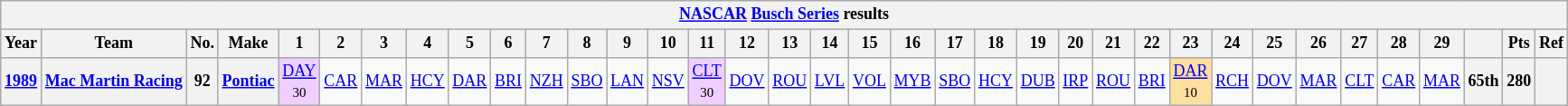<table class="wikitable" style="text-align:center; font-size:75%">
<tr>
<th colspan=42><a href='#'>NASCAR</a> <a href='#'>Busch Series</a> results</th>
</tr>
<tr>
<th>Year</th>
<th>Team</th>
<th>No.</th>
<th>Make</th>
<th>1</th>
<th>2</th>
<th>3</th>
<th>4</th>
<th>5</th>
<th>6</th>
<th>7</th>
<th>8</th>
<th>9</th>
<th>10</th>
<th>11</th>
<th>12</th>
<th>13</th>
<th>14</th>
<th>15</th>
<th>16</th>
<th>17</th>
<th>18</th>
<th>19</th>
<th>20</th>
<th>21</th>
<th>22</th>
<th>23</th>
<th>24</th>
<th>25</th>
<th>26</th>
<th>27</th>
<th>28</th>
<th>29</th>
<th></th>
<th>Pts</th>
<th>Ref</th>
</tr>
<tr>
<th><a href='#'>1989</a></th>
<th><a href='#'>Mac Martin Racing</a></th>
<th>92</th>
<th><a href='#'>Pontiac</a></th>
<td style="background:#EFCFFF;"><a href='#'>DAY</a><br><small>30</small></td>
<td><a href='#'>CAR</a></td>
<td><a href='#'>MAR</a></td>
<td><a href='#'>HCY</a></td>
<td><a href='#'>DAR</a></td>
<td><a href='#'>BRI</a></td>
<td><a href='#'>NZH</a></td>
<td><a href='#'>SBO</a></td>
<td><a href='#'>LAN</a></td>
<td><a href='#'>NSV</a></td>
<td style="background:#EFCFFF;"><a href='#'>CLT</a><br><small>30</small></td>
<td><a href='#'>DOV</a></td>
<td><a href='#'>ROU</a></td>
<td><a href='#'>LVL</a></td>
<td><a href='#'>VOL</a></td>
<td><a href='#'>MYB</a></td>
<td><a href='#'>SBO</a></td>
<td><a href='#'>HCY</a></td>
<td><a href='#'>DUB</a></td>
<td><a href='#'>IRP</a></td>
<td><a href='#'>ROU</a></td>
<td><a href='#'>BRI</a></td>
<td style="background:#FFDF9F;"><a href='#'>DAR</a><br><small>10</small></td>
<td><a href='#'>RCH</a></td>
<td><a href='#'>DOV</a></td>
<td><a href='#'>MAR</a></td>
<td><a href='#'>CLT</a></td>
<td><a href='#'>CAR</a></td>
<td><a href='#'>MAR</a></td>
<th>65th</th>
<th>280</th>
<th></th>
</tr>
</table>
